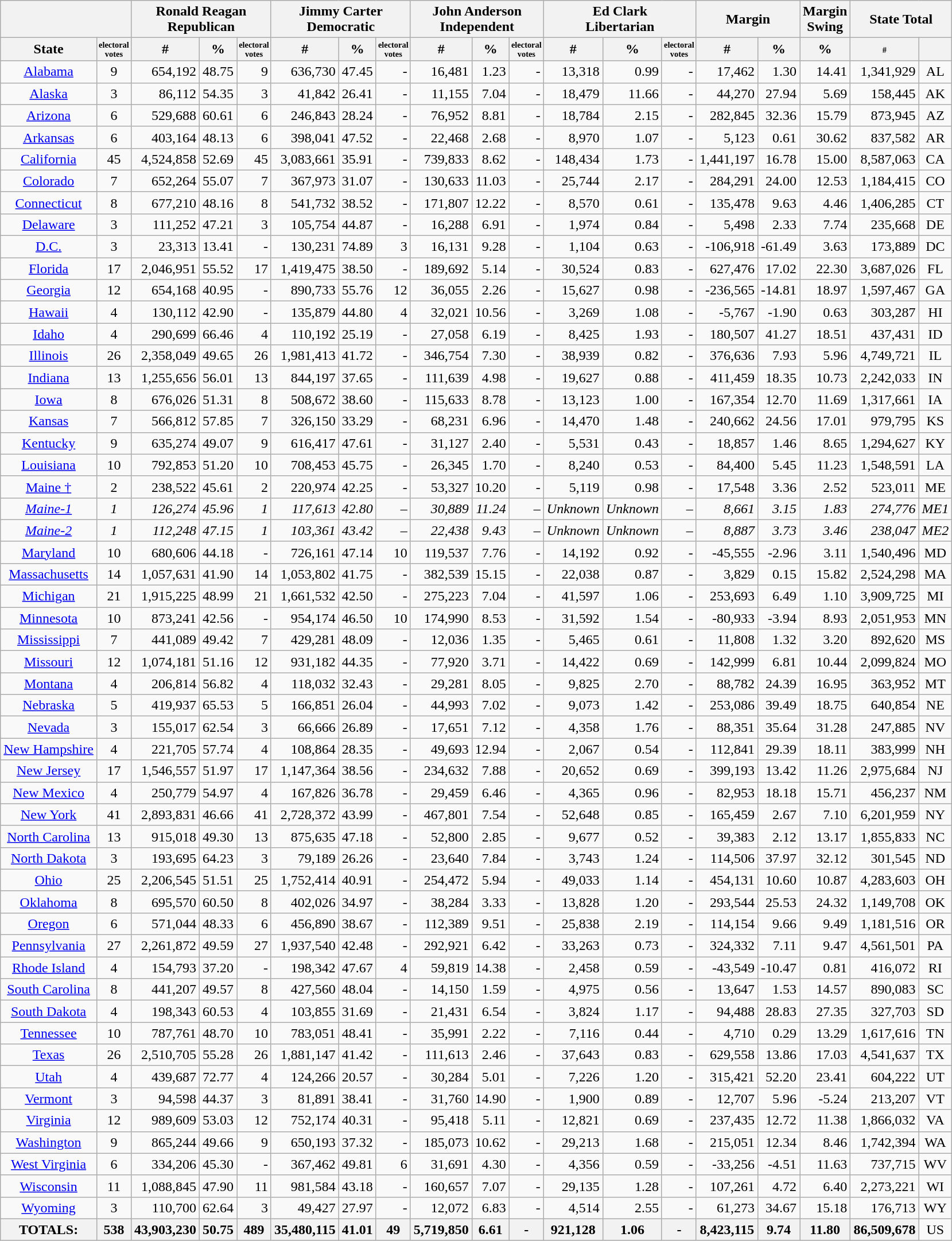<table class="wikitable sortable" style="text-align:right">
<tr>
<th colspan=2></th>
<th style="text-align:center;" colspan="3">Ronald Reagan<br>Republican</th>
<th style="text-align:center;" colspan="3">Jimmy Carter<br>Democratic</th>
<th style="text-align:center;" colspan="3">John Anderson<br>Independent</th>
<th style="text-align:center;" colspan="3">Ed Clark<br>Libertarian</th>
<th style="text-align:center;" colspan="2">Margin</th>
<th style="text-align:center;" colspan="1">Margin<br>Swing</th>
<th style="text-align:center;" colspan="2">State Total</th>
</tr>
<tr>
<th align=center>State</th>
<th style="text-align:center; font-size: 60%" data-sort-type="number">electoral<br>votes</th>
<th style="text-align:center;" data-sort- type="number">#</th>
<th style="text-align:center;" data-sort- type="number">%</th>
<th style="text-align:center; font-size: 60%" data-sort-type="number">electoral<br>votes</th>
<th style="text-align:center;" data-sort- type="number">#</th>
<th style="text-align:center;" data-sort- type="number">%</th>
<th style="text-align:center; font-size: 60%" data-sort-type="number">electoral<br>votes</th>
<th style="text-align:center;" data-sort- type="number">#</th>
<th style="text-align:center;" data-sort- type="number">%</th>
<th style="text-align:center; font-size: 60%" data-sort-type="number">electoral<br>votes</th>
<th style="text-align:center;" data-sort- type="number">#</th>
<th style="text-align:center;" data-sort- type="number">%</th>
<th style="text-align:center; font-size: 60%" data-sort-type="number">electoral<br>votes</th>
<th style="text-align:center;" data-sort- type="number">#</th>
<th style="text-align:center;" data-sort- type="number">%</th>
<th style="text-align:center;" data-sort-type="number">%</th>
<th style="text-align:center; font-size: 60%" data-sort-type="number">#</th>
<th></th>
</tr>
<tr>
<td style="text-align:center;"><a href='#'>Alabama</a></td>
<td style="text-align:center;">9</td>
<td>654,192</td>
<td>48.75</td>
<td>9</td>
<td>636,730</td>
<td>47.45</td>
<td>-</td>
<td>16,481</td>
<td>1.23</td>
<td>-</td>
<td>13,318</td>
<td>0.99</td>
<td>-</td>
<td>17,462</td>
<td>1.30</td>
<td>14.41</td>
<td>1,341,929</td>
<td style="text-align:center;">AL</td>
</tr>
<tr>
<td style="text-align:center;"><a href='#'>Alaska</a></td>
<td style="text-align:center;">3</td>
<td>86,112</td>
<td>54.35</td>
<td>3</td>
<td>41,842</td>
<td>26.41</td>
<td>-</td>
<td>11,155</td>
<td>7.04</td>
<td>-</td>
<td>18,479</td>
<td>11.66</td>
<td>-</td>
<td>44,270</td>
<td>27.94</td>
<td>5.69</td>
<td>158,445</td>
<td style="text-align:center;">AK</td>
</tr>
<tr>
<td style="text-align:center;"><a href='#'>Arizona</a></td>
<td style="text-align:center;">6</td>
<td>529,688</td>
<td>60.61</td>
<td>6</td>
<td>246,843</td>
<td>28.24</td>
<td>-</td>
<td>76,952</td>
<td>8.81</td>
<td>-</td>
<td>18,784</td>
<td>2.15</td>
<td>-</td>
<td>282,845</td>
<td>32.36</td>
<td>15.79</td>
<td>873,945</td>
<td style="text-align:center;">AZ</td>
</tr>
<tr>
<td style="text-align:center;"><a href='#'>Arkansas</a></td>
<td style="text-align:center;">6</td>
<td>403,164</td>
<td>48.13</td>
<td>6</td>
<td>398,041</td>
<td>47.52</td>
<td>-</td>
<td>22,468</td>
<td>2.68</td>
<td>-</td>
<td>8,970</td>
<td>1.07</td>
<td>-</td>
<td>5,123</td>
<td>0.61</td>
<td>30.62</td>
<td>837,582</td>
<td style="text-align:center;">AR</td>
</tr>
<tr>
<td style="text-align:center;"><a href='#'>California</a></td>
<td style="text-align:center;">45</td>
<td>4,524,858</td>
<td>52.69</td>
<td>45</td>
<td>3,083,661</td>
<td>35.91</td>
<td>-</td>
<td>739,833</td>
<td>8.62</td>
<td>-</td>
<td>148,434</td>
<td>1.73</td>
<td>-</td>
<td>1,441,197</td>
<td>16.78</td>
<td>15.00</td>
<td>8,587,063</td>
<td style="text-align:center;">CA</td>
</tr>
<tr>
<td style="text-align:center;"><a href='#'>Colorado</a></td>
<td style="text-align:center;">7</td>
<td>652,264</td>
<td>55.07</td>
<td>7</td>
<td>367,973</td>
<td>31.07</td>
<td>-</td>
<td>130,633</td>
<td>11.03</td>
<td>-</td>
<td>25,744</td>
<td>2.17</td>
<td>-</td>
<td>284,291</td>
<td>24.00</td>
<td>12.53</td>
<td>1,184,415</td>
<td style="text-align:center;">CO</td>
</tr>
<tr>
<td style="text-align:center;"><a href='#'>Connecticut</a></td>
<td style="text-align:center;">8</td>
<td>677,210</td>
<td>48.16</td>
<td>8</td>
<td>541,732</td>
<td>38.52</td>
<td>-</td>
<td>171,807</td>
<td>12.22</td>
<td>-</td>
<td>8,570</td>
<td>0.61</td>
<td>-</td>
<td>135,478</td>
<td>9.63</td>
<td>4.46</td>
<td>1,406,285</td>
<td style="text-align:center;">CT</td>
</tr>
<tr>
<td style="text-align:center;"><a href='#'>Delaware</a></td>
<td style="text-align:center;">3</td>
<td>111,252</td>
<td>47.21</td>
<td>3</td>
<td>105,754</td>
<td>44.87</td>
<td>-</td>
<td>16,288</td>
<td>6.91</td>
<td>-</td>
<td>1,974</td>
<td>0.84</td>
<td>-</td>
<td>5,498</td>
<td>2.33</td>
<td>7.74</td>
<td>235,668</td>
<td style="text-align:center;">DE</td>
</tr>
<tr>
<td style="text-align:center;"><a href='#'>D.C.</a></td>
<td style="text-align:center;">3</td>
<td>23,313</td>
<td>13.41</td>
<td>-</td>
<td>130,231</td>
<td>74.89</td>
<td>3</td>
<td>16,131</td>
<td>9.28</td>
<td>-</td>
<td>1,104</td>
<td>0.63</td>
<td>-</td>
<td>-106,918</td>
<td>-61.49</td>
<td>3.63</td>
<td>173,889</td>
<td style="text-align:center;">DC</td>
</tr>
<tr>
<td style="text-align:center;"><a href='#'>Florida</a></td>
<td style="text-align:center;">17</td>
<td>2,046,951</td>
<td>55.52</td>
<td>17</td>
<td>1,419,475</td>
<td>38.50</td>
<td>-</td>
<td>189,692</td>
<td>5.14</td>
<td>-</td>
<td>30,524</td>
<td>0.83</td>
<td>-</td>
<td>627,476</td>
<td>17.02</td>
<td>22.30</td>
<td>3,687,026</td>
<td style="text-align:center;">FL</td>
</tr>
<tr>
<td style="text-align:center;"><a href='#'>Georgia</a></td>
<td style="text-align:center;">12</td>
<td>654,168</td>
<td>40.95</td>
<td>-</td>
<td>890,733</td>
<td>55.76</td>
<td>12</td>
<td>36,055</td>
<td>2.26</td>
<td>-</td>
<td>15,627</td>
<td>0.98</td>
<td>-</td>
<td>-236,565</td>
<td>-14.81</td>
<td>18.97</td>
<td>1,597,467</td>
<td style="text-align:center;">GA</td>
</tr>
<tr>
<td style="text-align:center;"><a href='#'>Hawaii</a></td>
<td style="text-align:center;">4</td>
<td>130,112</td>
<td>42.90</td>
<td>-</td>
<td>135,879</td>
<td>44.80</td>
<td>4</td>
<td>32,021</td>
<td>10.56</td>
<td>-</td>
<td>3,269</td>
<td>1.08</td>
<td>-</td>
<td>-5,767</td>
<td>-1.90</td>
<td>0.63</td>
<td>303,287</td>
<td style="text-align:center;">HI</td>
</tr>
<tr>
<td style="text-align:center;"><a href='#'>Idaho</a></td>
<td style="text-align:center;">4</td>
<td>290,699</td>
<td>66.46</td>
<td>4</td>
<td>110,192</td>
<td>25.19</td>
<td>-</td>
<td>27,058</td>
<td>6.19</td>
<td>-</td>
<td>8,425</td>
<td>1.93</td>
<td>-</td>
<td>180,507</td>
<td>41.27</td>
<td>18.51</td>
<td>437,431</td>
<td style="text-align:center;">ID</td>
</tr>
<tr>
<td style="text-align:center;"><a href='#'>Illinois</a></td>
<td style="text-align:center;">26</td>
<td>2,358,049</td>
<td>49.65</td>
<td>26</td>
<td>1,981,413</td>
<td>41.72</td>
<td>-</td>
<td>346,754</td>
<td>7.30</td>
<td>-</td>
<td>38,939</td>
<td>0.82</td>
<td>-</td>
<td>376,636</td>
<td>7.93</td>
<td>5.96</td>
<td>4,749,721</td>
<td style="text-align:center;">IL</td>
</tr>
<tr>
<td style="text-align:center;"><a href='#'>Indiana</a></td>
<td style="text-align:center;">13</td>
<td>1,255,656</td>
<td>56.01</td>
<td>13</td>
<td>844,197</td>
<td>37.65</td>
<td>-</td>
<td>111,639</td>
<td>4.98</td>
<td>-</td>
<td>19,627</td>
<td>0.88</td>
<td>-</td>
<td>411,459</td>
<td>18.35</td>
<td>10.73</td>
<td>2,242,033</td>
<td style="text-align:center;">IN</td>
</tr>
<tr>
<td style="text-align:center;"><a href='#'>Iowa</a></td>
<td style="text-align:center;">8</td>
<td>676,026</td>
<td>51.31</td>
<td>8</td>
<td>508,672</td>
<td>38.60</td>
<td>-</td>
<td>115,633</td>
<td>8.78</td>
<td>-</td>
<td>13,123</td>
<td>1.00</td>
<td>-</td>
<td>167,354</td>
<td>12.70</td>
<td>11.69</td>
<td>1,317,661</td>
<td style="text-align:center;">IA</td>
</tr>
<tr>
<td style="text-align:center;"><a href='#'>Kansas</a></td>
<td style="text-align:center;">7</td>
<td>566,812</td>
<td>57.85</td>
<td>7</td>
<td>326,150</td>
<td>33.29</td>
<td>-</td>
<td>68,231</td>
<td>6.96</td>
<td>-</td>
<td>14,470</td>
<td>1.48</td>
<td>-</td>
<td>240,662</td>
<td>24.56</td>
<td>17.01</td>
<td>979,795</td>
<td style="text-align:center;">KS</td>
</tr>
<tr>
<td style="text-align:center;"><a href='#'>Kentucky</a></td>
<td style="text-align:center;">9</td>
<td>635,274</td>
<td>49.07</td>
<td>9</td>
<td>616,417</td>
<td>47.61</td>
<td>-</td>
<td>31,127</td>
<td>2.40</td>
<td>-</td>
<td>5,531</td>
<td>0.43</td>
<td>-</td>
<td>18,857</td>
<td>1.46</td>
<td>8.65</td>
<td>1,294,627</td>
<td style="text-align:center;">KY</td>
</tr>
<tr>
<td style="text-align:center;"><a href='#'>Louisiana</a></td>
<td style="text-align:center;">10</td>
<td>792,853</td>
<td>51.20</td>
<td>10</td>
<td>708,453</td>
<td>45.75</td>
<td>-</td>
<td>26,345</td>
<td>1.70</td>
<td>-</td>
<td>8,240</td>
<td>0.53</td>
<td>-</td>
<td>84,400</td>
<td>5.45</td>
<td>11.23</td>
<td>1,548,591</td>
<td style="text-align:center;">LA</td>
</tr>
<tr>
<td style="text-align:center;"><a href='#'>Maine †</a></td>
<td style="text-align:center;">2</td>
<td>238,522</td>
<td>45.61</td>
<td>2</td>
<td>220,974</td>
<td>42.25</td>
<td>-</td>
<td>53,327</td>
<td>10.20</td>
<td>-</td>
<td>5,119</td>
<td>0.98</td>
<td>-</td>
<td>17,548</td>
<td>3.36</td>
<td>2.52</td>
<td>523,011</td>
<td style="text-align:center;">ME</td>
</tr>
<tr>
<td style="text-align:center;"><a href='#'><em>Maine-1</em></a></td>
<td style="text-align:center;"><em>1</em></td>
<td><em>126,274</em></td>
<td><em>45.96</em></td>
<td><em>1</em></td>
<td><em>117,613</em></td>
<td><em>42.80</em></td>
<td>–</td>
<td><em>30,889</em></td>
<td><em>11.24</em></td>
<td>–</td>
<td><em>Unknown</em></td>
<td><em>Unknown</em></td>
<td>–</td>
<td><em>8,661</em></td>
<td><em>3.15</em></td>
<td><em>1.83</em></td>
<td><em>274,776</em></td>
<td style="text-align:center;"><em>ME1</em></td>
</tr>
<tr>
<td style="text-align:center;"><a href='#'><em>Maine-2</em></a></td>
<td style="text-align:center;"><em>1</em></td>
<td><em>112,248</em></td>
<td><em>47.15</em></td>
<td><em>1</em></td>
<td><em>103,361</em></td>
<td><em>43.42</em></td>
<td>–</td>
<td><em>22,438</em></td>
<td><em>9.43</em></td>
<td>–</td>
<td><em>Unknown</em></td>
<td><em>Unknown</em></td>
<td>–</td>
<td><em>8,887</em></td>
<td><em>3.73</em></td>
<td><em>3.46</em></td>
<td><em>238,047</em></td>
<td style="text-align:center;"><em>ME2</em></td>
</tr>
<tr>
<td style="text-align:center;"><a href='#'>Maryland</a></td>
<td style="text-align:center;">10</td>
<td>680,606</td>
<td>44.18</td>
<td>-</td>
<td>726,161</td>
<td>47.14</td>
<td>10</td>
<td>119,537</td>
<td>7.76</td>
<td>-</td>
<td>14,192</td>
<td>0.92</td>
<td>-</td>
<td>-45,555</td>
<td>-2.96</td>
<td>3.11</td>
<td>1,540,496</td>
<td style="text-align:center;">MD</td>
</tr>
<tr>
<td style="text-align:center;"><a href='#'>Massachusetts</a></td>
<td style="text-align:center;">14</td>
<td>1,057,631</td>
<td>41.90</td>
<td>14</td>
<td>1,053,802</td>
<td>41.75</td>
<td>-</td>
<td>382,539</td>
<td>15.15</td>
<td>-</td>
<td>22,038</td>
<td>0.87</td>
<td>-</td>
<td>3,829</td>
<td>0.15</td>
<td>15.82</td>
<td>2,524,298</td>
<td style="text-align:center;">MA</td>
</tr>
<tr>
<td style="text-align:center;"><a href='#'>Michigan</a></td>
<td style="text-align:center;">21</td>
<td>1,915,225</td>
<td>48.99</td>
<td>21</td>
<td>1,661,532</td>
<td>42.50</td>
<td>-</td>
<td>275,223</td>
<td>7.04</td>
<td>-</td>
<td>41,597</td>
<td>1.06</td>
<td>-</td>
<td>253,693</td>
<td>6.49</td>
<td>1.10</td>
<td>3,909,725</td>
<td style="text-align:center;">MI</td>
</tr>
<tr>
<td style="text-align:center;"><a href='#'>Minnesota</a></td>
<td style="text-align:center;">10</td>
<td>873,241</td>
<td>42.56</td>
<td>-</td>
<td>954,174</td>
<td>46.50</td>
<td>10</td>
<td>174,990</td>
<td>8.53</td>
<td>-</td>
<td>31,592</td>
<td>1.54</td>
<td>-</td>
<td>-80,933</td>
<td>-3.94</td>
<td>8.93</td>
<td>2,051,953</td>
<td style="text-align:center;">MN</td>
</tr>
<tr>
<td style="text-align:center;"><a href='#'>Mississippi</a></td>
<td style="text-align:center;">7</td>
<td>441,089</td>
<td>49.42</td>
<td>7</td>
<td>429,281</td>
<td>48.09</td>
<td>-</td>
<td>12,036</td>
<td>1.35</td>
<td>-</td>
<td>5,465</td>
<td>0.61</td>
<td>-</td>
<td>11,808</td>
<td>1.32</td>
<td>3.20</td>
<td>892,620</td>
<td style="text-align:center;">MS</td>
</tr>
<tr>
<td style="text-align:center;"><a href='#'>Missouri</a></td>
<td style="text-align:center;">12</td>
<td>1,074,181</td>
<td>51.16</td>
<td>12</td>
<td>931,182</td>
<td>44.35</td>
<td>-</td>
<td>77,920</td>
<td>3.71</td>
<td>-</td>
<td>14,422</td>
<td>0.69</td>
<td>-</td>
<td>142,999</td>
<td>6.81</td>
<td>10.44</td>
<td>2,099,824</td>
<td style="text-align:center;">MO</td>
</tr>
<tr>
<td style="text-align:center;"><a href='#'>Montana</a></td>
<td style="text-align:center;">4</td>
<td>206,814</td>
<td>56.82</td>
<td>4</td>
<td>118,032</td>
<td>32.43</td>
<td>-</td>
<td>29,281</td>
<td>8.05</td>
<td>-</td>
<td>9,825</td>
<td>2.70</td>
<td>-</td>
<td>88,782</td>
<td>24.39</td>
<td>16.95</td>
<td>363,952</td>
<td style="text-align:center;">MT</td>
</tr>
<tr>
<td style="text-align:center;"><a href='#'>Nebraska</a></td>
<td style="text-align:center;">5</td>
<td>419,937</td>
<td>65.53</td>
<td>5</td>
<td>166,851</td>
<td>26.04</td>
<td>-</td>
<td>44,993</td>
<td>7.02</td>
<td>-</td>
<td>9,073</td>
<td>1.42</td>
<td>-</td>
<td>253,086</td>
<td>39.49</td>
<td>18.75</td>
<td>640,854</td>
<td style="text-align:center;">NE</td>
</tr>
<tr>
<td style="text-align:center;"><a href='#'>Nevada</a></td>
<td style="text-align:center;">3</td>
<td>155,017</td>
<td>62.54</td>
<td>3</td>
<td>66,666</td>
<td>26.89</td>
<td>-</td>
<td>17,651</td>
<td>7.12</td>
<td>-</td>
<td>4,358</td>
<td>1.76</td>
<td>-</td>
<td>88,351</td>
<td>35.64</td>
<td>31.28</td>
<td>247,885</td>
<td style="text-align:center;">NV</td>
</tr>
<tr>
<td style="text-align:center;"><a href='#'>New Hampshire</a></td>
<td style="text-align:center;">4</td>
<td>221,705</td>
<td>57.74</td>
<td>4</td>
<td>108,864</td>
<td>28.35</td>
<td>-</td>
<td>49,693</td>
<td>12.94</td>
<td>-</td>
<td>2,067</td>
<td>0.54</td>
<td>-</td>
<td>112,841</td>
<td>29.39</td>
<td>18.11</td>
<td>383,999</td>
<td style="text-align:center;">NH</td>
</tr>
<tr>
<td style="text-align:center;"><a href='#'>New Jersey</a></td>
<td style="text-align:center;">17</td>
<td>1,546,557</td>
<td>51.97</td>
<td>17</td>
<td>1,147,364</td>
<td>38.56</td>
<td>-</td>
<td>234,632</td>
<td>7.88</td>
<td>-</td>
<td>20,652</td>
<td>0.69</td>
<td>-</td>
<td>399,193</td>
<td>13.42</td>
<td>11.26</td>
<td>2,975,684</td>
<td style="text-align:center;">NJ</td>
</tr>
<tr>
<td style="text-align:center;"><a href='#'>New Mexico</a></td>
<td style="text-align:center;">4</td>
<td>250,779</td>
<td>54.97</td>
<td>4</td>
<td>167,826</td>
<td>36.78</td>
<td>-</td>
<td>29,459</td>
<td>6.46</td>
<td>-</td>
<td>4,365</td>
<td>0.96</td>
<td>-</td>
<td>82,953</td>
<td>18.18</td>
<td>15.71</td>
<td>456,237</td>
<td style="text-align:center;">NM</td>
</tr>
<tr>
<td style="text-align:center;"><a href='#'>New York</a></td>
<td style="text-align:center;">41</td>
<td>2,893,831</td>
<td>46.66</td>
<td>41</td>
<td>2,728,372</td>
<td>43.99</td>
<td>-</td>
<td>467,801</td>
<td>7.54</td>
<td>-</td>
<td>52,648</td>
<td>0.85</td>
<td>-</td>
<td>165,459</td>
<td>2.67</td>
<td>7.10</td>
<td>6,201,959</td>
<td style="text-align:center;">NY</td>
</tr>
<tr>
<td style="text-align:center;"><a href='#'>North Carolina</a></td>
<td style="text-align:center;">13</td>
<td>915,018</td>
<td>49.30</td>
<td>13</td>
<td>875,635</td>
<td>47.18</td>
<td>-</td>
<td>52,800</td>
<td>2.85</td>
<td>-</td>
<td>9,677</td>
<td>0.52</td>
<td>-</td>
<td>39,383</td>
<td>2.12</td>
<td>13.17</td>
<td>1,855,833</td>
<td style="text-align:center;">NC</td>
</tr>
<tr>
<td style="text-align:center;"><a href='#'>North Dakota</a></td>
<td style="text-align:center;">3</td>
<td>193,695</td>
<td>64.23</td>
<td>3</td>
<td>79,189</td>
<td>26.26</td>
<td>-</td>
<td>23,640</td>
<td>7.84</td>
<td>-</td>
<td>3,743</td>
<td>1.24</td>
<td>-</td>
<td>114,506</td>
<td>37.97</td>
<td>32.12</td>
<td>301,545</td>
<td style="text-align:center;">ND</td>
</tr>
<tr>
<td style="text-align:center;"><a href='#'>Ohio</a></td>
<td style="text-align:center;">25</td>
<td>2,206,545</td>
<td>51.51</td>
<td>25</td>
<td>1,752,414</td>
<td>40.91</td>
<td>-</td>
<td>254,472</td>
<td>5.94</td>
<td>-</td>
<td>49,033</td>
<td>1.14</td>
<td>-</td>
<td>454,131</td>
<td>10.60</td>
<td>10.87</td>
<td>4,283,603</td>
<td style="text-align:center;">OH</td>
</tr>
<tr>
<td style="text-align:center;"><a href='#'>Oklahoma</a></td>
<td style="text-align:center;">8</td>
<td>695,570</td>
<td>60.50</td>
<td>8</td>
<td>402,026</td>
<td>34.97</td>
<td>-</td>
<td>38,284</td>
<td>3.33</td>
<td>-</td>
<td>13,828</td>
<td>1.20</td>
<td>-</td>
<td>293,544</td>
<td>25.53</td>
<td>24.32</td>
<td>1,149,708</td>
<td style="text-align:center;">OK</td>
</tr>
<tr>
<td style="text-align:center;"><a href='#'>Oregon</a></td>
<td style="text-align:center;">6</td>
<td>571,044</td>
<td>48.33</td>
<td>6</td>
<td>456,890</td>
<td>38.67</td>
<td>-</td>
<td>112,389</td>
<td>9.51</td>
<td>-</td>
<td>25,838</td>
<td>2.19</td>
<td>-</td>
<td>114,154</td>
<td>9.66</td>
<td>9.49</td>
<td>1,181,516</td>
<td style="text-align:center;">OR</td>
</tr>
<tr>
<td style="text-align:center;"><a href='#'>Pennsylvania</a></td>
<td style="text-align:center;">27</td>
<td>2,261,872</td>
<td>49.59</td>
<td>27</td>
<td>1,937,540</td>
<td>42.48</td>
<td>-</td>
<td>292,921</td>
<td>6.42</td>
<td>-</td>
<td>33,263</td>
<td>0.73</td>
<td>-</td>
<td>324,332</td>
<td>7.11</td>
<td>9.47</td>
<td>4,561,501</td>
<td style="text-align:center;">PA</td>
</tr>
<tr>
<td style="text-align:center;"><a href='#'>Rhode Island</a></td>
<td style="text-align:center;">4</td>
<td>154,793</td>
<td>37.20</td>
<td>-</td>
<td>198,342</td>
<td>47.67</td>
<td>4</td>
<td>59,819</td>
<td>14.38</td>
<td>-</td>
<td>2,458</td>
<td>0.59</td>
<td>-</td>
<td>-43,549</td>
<td>-10.47</td>
<td>0.81</td>
<td>416,072</td>
<td style="text-align:center;">RI</td>
</tr>
<tr>
<td style="text-align:center;"><a href='#'>South Carolina</a></td>
<td style="text-align:center;">8</td>
<td>441,207</td>
<td>49.57</td>
<td>8</td>
<td>427,560</td>
<td>48.04</td>
<td>-</td>
<td>14,150</td>
<td>1.59</td>
<td>-</td>
<td>4,975</td>
<td>0.56</td>
<td>-</td>
<td>13,647</td>
<td>1.53</td>
<td>14.57</td>
<td>890,083</td>
<td style="text-align:center;">SC</td>
</tr>
<tr>
<td style="text-align:center;"><a href='#'>South Dakota</a></td>
<td style="text-align:center;">4</td>
<td>198,343</td>
<td>60.53</td>
<td>4</td>
<td>103,855</td>
<td>31.69</td>
<td>-</td>
<td>21,431</td>
<td>6.54</td>
<td>-</td>
<td>3,824</td>
<td>1.17</td>
<td>-</td>
<td>94,488</td>
<td>28.83</td>
<td>27.35</td>
<td>327,703</td>
<td style="text-align:center;">SD</td>
</tr>
<tr>
<td style="text-align:center;"><a href='#'>Tennessee</a></td>
<td style="text-align:center;">10</td>
<td>787,761</td>
<td>48.70</td>
<td>10</td>
<td>783,051</td>
<td>48.41</td>
<td>-</td>
<td>35,991</td>
<td>2.22</td>
<td>-</td>
<td>7,116</td>
<td>0.44</td>
<td>-</td>
<td>4,710</td>
<td>0.29</td>
<td>13.29</td>
<td>1,617,616</td>
<td style="text-align:center;">TN</td>
</tr>
<tr>
<td style="text-align:center;"><a href='#'>Texas</a></td>
<td style="text-align:center;">26</td>
<td>2,510,705</td>
<td>55.28</td>
<td>26</td>
<td>1,881,147</td>
<td>41.42</td>
<td>-</td>
<td>111,613</td>
<td>2.46</td>
<td>-</td>
<td>37,643</td>
<td>0.83</td>
<td>-</td>
<td>629,558</td>
<td>13.86</td>
<td>17.03</td>
<td>4,541,637</td>
<td style="text-align:center;">TX</td>
</tr>
<tr>
<td style="text-align:center;"><a href='#'>Utah</a></td>
<td style="text-align:center;">4</td>
<td>439,687</td>
<td>72.77</td>
<td>4</td>
<td>124,266</td>
<td>20.57</td>
<td>-</td>
<td>30,284</td>
<td>5.01</td>
<td>-</td>
<td>7,226</td>
<td>1.20</td>
<td>-</td>
<td>315,421</td>
<td>52.20</td>
<td>23.41</td>
<td>604,222</td>
<td style="text-align:center;">UT</td>
</tr>
<tr>
<td style="text-align:center;"><a href='#'>Vermont</a></td>
<td style="text-align:center;">3</td>
<td>94,598</td>
<td>44.37</td>
<td>3</td>
<td>81,891</td>
<td>38.41</td>
<td>-</td>
<td>31,760</td>
<td>14.90</td>
<td>-</td>
<td>1,900</td>
<td>0.89</td>
<td>-</td>
<td>12,707</td>
<td>5.96</td>
<td>-5.24</td>
<td>213,207</td>
<td style="text-align:center;">VT</td>
</tr>
<tr>
<td style="text-align:center;"><a href='#'>Virginia</a></td>
<td style="text-align:center;">12</td>
<td>989,609</td>
<td>53.03</td>
<td>12</td>
<td>752,174</td>
<td>40.31</td>
<td>-</td>
<td>95,418</td>
<td>5.11</td>
<td>-</td>
<td>12,821</td>
<td>0.69</td>
<td>-</td>
<td>237,435</td>
<td>12.72</td>
<td>11.38</td>
<td>1,866,032</td>
<td style="text-align:center;">VA</td>
</tr>
<tr>
<td style="text-align:center;"><a href='#'>Washington</a></td>
<td style="text-align:center;">9</td>
<td>865,244</td>
<td>49.66</td>
<td>9</td>
<td>650,193</td>
<td>37.32</td>
<td>-</td>
<td>185,073</td>
<td>10.62</td>
<td>-</td>
<td>29,213</td>
<td>1.68</td>
<td>-</td>
<td>215,051</td>
<td>12.34</td>
<td>8.46</td>
<td>1,742,394</td>
<td style="text-align:center;">WA</td>
</tr>
<tr>
<td style="text-align:center;"><a href='#'>West Virginia</a></td>
<td style="text-align:center;">6</td>
<td>334,206</td>
<td>45.30</td>
<td>-</td>
<td>367,462</td>
<td>49.81</td>
<td>6</td>
<td>31,691</td>
<td>4.30</td>
<td>-</td>
<td>4,356</td>
<td>0.59</td>
<td>-</td>
<td>-33,256</td>
<td>-4.51</td>
<td>11.63</td>
<td>737,715</td>
<td style="text-align:center;">WV</td>
</tr>
<tr>
<td style="text-align:center;"><a href='#'>Wisconsin</a></td>
<td style="text-align:center;">11</td>
<td>1,088,845</td>
<td>47.90</td>
<td>11</td>
<td>981,584</td>
<td>43.18</td>
<td>-</td>
<td>160,657</td>
<td>7.07</td>
<td>-</td>
<td>29,135</td>
<td>1.28</td>
<td>-</td>
<td>107,261</td>
<td>4.72</td>
<td>6.40</td>
<td>2,273,221</td>
<td style="text-align:center;">WI</td>
</tr>
<tr>
<td style="text-align:center;"><a href='#'>Wyoming</a></td>
<td style="text-align:center;">3</td>
<td>110,700</td>
<td>62.64</td>
<td>3</td>
<td>49,427</td>
<td>27.97</td>
<td>-</td>
<td>12,072</td>
<td>6.83</td>
<td>-</td>
<td>4,514</td>
<td>2.55</td>
<td>-</td>
<td>61,273</td>
<td>34.67</td>
<td>15.18</td>
<td>176,713</td>
<td style="text-align:center;">WY</td>
</tr>
<tr>
<th>TOTALS:</th>
<th>538</th>
<th>43,903,230</th>
<th>50.75</th>
<th>489</th>
<th>35,480,115</th>
<th>41.01</th>
<th>49</th>
<th>5,719,850</th>
<th>6.61</th>
<th>-</th>
<th>921,128</th>
<th>1.06</th>
<th>-</th>
<th>8,423,115</th>
<th>9.74</th>
<th>11.80</th>
<th>86,509,678</th>
<td style="text-align:center;">US</td>
</tr>
</table>
